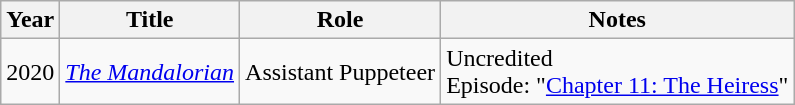<table class="wikitable sortable">
<tr>
<th>Year</th>
<th>Title</th>
<th>Role</th>
<th>Notes</th>
</tr>
<tr>
<td>2020</td>
<td><em><a href='#'>The Mandalorian</a></em></td>
<td>Assistant Puppeteer</td>
<td>Uncredited<br>Episode: "<a href='#'>Chapter 11: The Heiress</a>"</td>
</tr>
</table>
